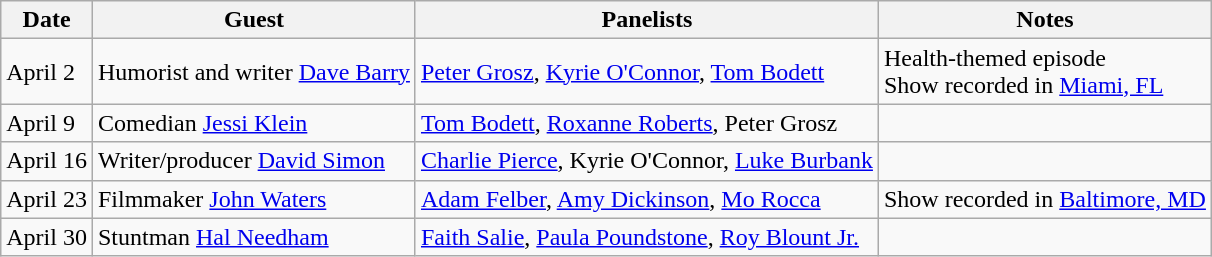<table class="wikitable">
<tr>
<th>Date</th>
<th>Guest</th>
<th>Panelists</th>
<th>Notes</th>
</tr>
<tr>
<td>April 2</td>
<td>Humorist and writer <a href='#'>Dave Barry</a></td>
<td><a href='#'>Peter Grosz</a>, <a href='#'>Kyrie O'Connor</a>, <a href='#'>Tom Bodett</a></td>
<td>Health-themed episode<br>Show recorded in <a href='#'>Miami, FL</a></td>
</tr>
<tr>
<td>April 9</td>
<td>Comedian <a href='#'>Jessi Klein</a></td>
<td><a href='#'>Tom Bodett</a>, <a href='#'>Roxanne Roberts</a>, Peter Grosz</td>
<td></td>
</tr>
<tr>
<td>April 16</td>
<td>Writer/producer <a href='#'>David Simon</a></td>
<td><a href='#'>Charlie Pierce</a>, Kyrie O'Connor, <a href='#'>Luke Burbank</a></td>
<td></td>
</tr>
<tr>
<td>April 23</td>
<td>Filmmaker <a href='#'>John Waters</a></td>
<td><a href='#'>Adam Felber</a>, <a href='#'>Amy Dickinson</a>, <a href='#'>Mo Rocca</a></td>
<td>Show recorded in <a href='#'>Baltimore, MD</a></td>
</tr>
<tr>
<td>April 30</td>
<td>Stuntman <a href='#'>Hal Needham</a></td>
<td><a href='#'>Faith Salie</a>, <a href='#'>Paula Poundstone</a>, <a href='#'>Roy Blount Jr.</a></td>
<td></td>
</tr>
</table>
